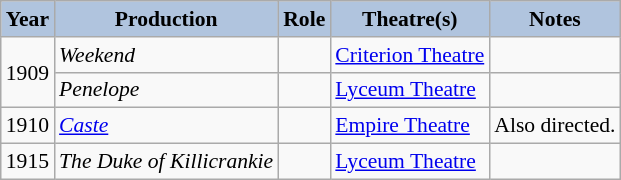<table class="wikitable" style="font-size:90%;">
<tr>
<th style="background:#B0C4DE;">Year</th>
<th style="background:#B0C4DE;">Production</th>
<th style="background:#B0C4DE;">Role</th>
<th style="background:#B0C4DE;">Theatre(s)</th>
<th style="background:#B0C4DE;">Notes</th>
</tr>
<tr>
<td rowspan=2>1909</td>
<td><em>Weekend</em></td>
<td></td>
<td><a href='#'>Criterion Theatre</a></td>
<td></td>
</tr>
<tr>
<td><em>Penelope</em></td>
<td></td>
<td><a href='#'>Lyceum Theatre</a></td>
<td></td>
</tr>
<tr>
<td>1910</td>
<td><em><a href='#'>Caste</a></em></td>
<td></td>
<td><a href='#'>Empire Theatre</a></td>
<td>Also directed.</td>
</tr>
<tr>
<td>1915</td>
<td><em>The Duke of Killicrankie</em></td>
<td></td>
<td><a href='#'>Lyceum Theatre</a></td>
<td></td>
</tr>
</table>
